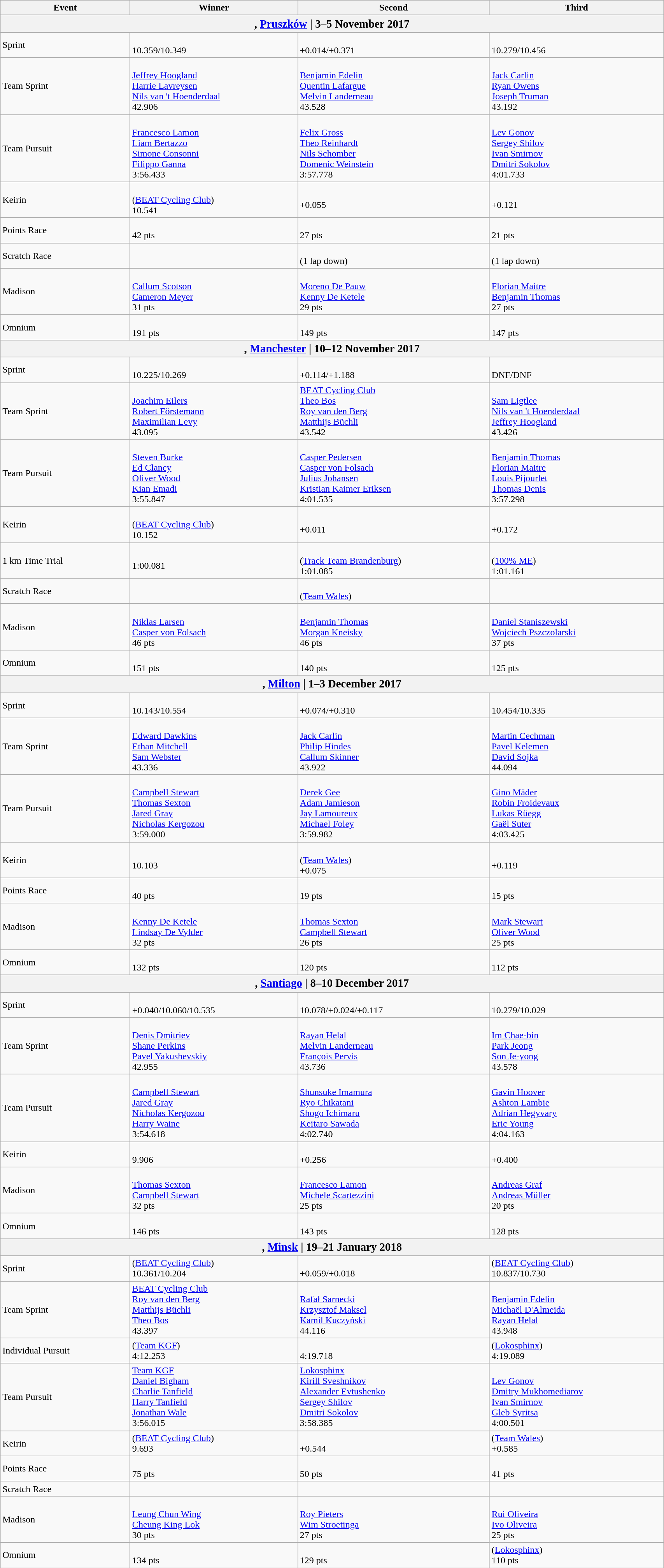<table class="wikitable"  style="width:90%;">
<tr>
<th>Event</th>
<th>Winner</th>
<th>Second</th>
<th>Third</th>
</tr>
<tr>
<th colspan=4><big>, <a href='#'>Pruszków</a> | 3–5 November 2017</big></th>
</tr>
<tr>
<td>Sprint<br><em><small></small></em></td>
<td><br>10.359/10.349</td>
<td><br>+0.014/+0.371</td>
<td><br>10.279/10.456</td>
</tr>
<tr>
<td>Team Sprint<br><em><small></small></em></td>
<td><br><a href='#'>Jeffrey Hoogland</a><br><a href='#'>Harrie Lavreysen</a><br><a href='#'>Nils van 't Hoenderdaal</a><br>42.906</td>
<td><br><a href='#'>Benjamin Edelin</a><br><a href='#'>Quentin Lafargue</a><br><a href='#'>Melvin Landerneau</a><br>43.528</td>
<td><br><a href='#'>Jack Carlin</a><br><a href='#'>Ryan Owens</a><br><a href='#'>Joseph Truman</a><br>43.192</td>
</tr>
<tr>
<td>Team Pursuit<br><em><small></small></em></td>
<td><br><a href='#'>Francesco Lamon</a><br><a href='#'>Liam Bertazzo</a><br><a href='#'>Simone Consonni</a><br><a href='#'>Filippo Ganna</a><br>3:56.433</td>
<td><br><a href='#'>Felix Gross</a><br><a href='#'>Theo Reinhardt</a><br><a href='#'>Nils Schomber</a><br><a href='#'>Domenic Weinstein</a><br>3:57.778</td>
<td><br><a href='#'>Lev Gonov</a><br><a href='#'>Sergey Shilov</a><br><a href='#'>Ivan Smirnov</a><br><a href='#'>Dmitri Sokolov</a><br>4:01.733</td>
</tr>
<tr>
<td>Keirin<br><em><small></small></em></td>
<td><br>(<a href='#'>BEAT Cycling Club</a>)<br>10.541</td>
<td><br>+0.055</td>
<td><br>+0.121</td>
</tr>
<tr>
<td>Points Race<br><em><small></small></em></td>
<td><br>42 pts</td>
<td><br>27 pts</td>
<td><br>21 pts</td>
</tr>
<tr>
<td>Scratch Race<br><em><small></small></em></td>
<td></td>
<td><br>(1 lap down)</td>
<td><br>(1 lap down)</td>
</tr>
<tr>
<td>Madison<br><em><small></small></em></td>
<td><br><a href='#'>Callum Scotson</a><br><a href='#'>Cameron Meyer</a><br>31 pts</td>
<td><br><a href='#'>Moreno De Pauw</a><br><a href='#'>Kenny De Ketele</a><br>29 pts</td>
<td><br><a href='#'>Florian Maitre</a><br><a href='#'>Benjamin Thomas</a><br>27 pts</td>
</tr>
<tr>
<td>Omnium<br><em><small></small></em></td>
<td><br>191 pts</td>
<td><br>149 pts</td>
<td><br>147 pts</td>
</tr>
<tr>
<th colspan=4><big>, <a href='#'>Manchester</a> | 10–12 November 2017</big></th>
</tr>
<tr>
<td>Sprint<br><em><small></small></em></td>
<td><br>10.225/10.269</td>
<td><br>+0.114/+1.188</td>
<td><br>DNF/DNF</td>
</tr>
<tr>
<td>Team Sprint<br><em><small></small></em></td>
<td><br><a href='#'>Joachim Eilers</a><br><a href='#'>Robert Förstemann</a><br><a href='#'>Maximilian Levy</a><br>43.095</td>
<td><a href='#'>BEAT Cycling Club</a><br><a href='#'>Theo Bos</a><br><a href='#'>Roy van den Berg</a><br><a href='#'>Matthijs Büchli</a><br>43.542</td>
<td><br><a href='#'>Sam Ligtlee</a><br><a href='#'>Nils van 't Hoenderdaal</a><br><a href='#'>Jeffrey Hoogland</a><br>43.426</td>
</tr>
<tr>
<td>Team Pursuit<br><em><small></small></em></td>
<td><br><a href='#'>Steven Burke</a><br><a href='#'>Ed Clancy</a><br><a href='#'>Oliver Wood</a><br><a href='#'>Kian Emadi</a><br>3:55.847</td>
<td><br><a href='#'>Casper Pedersen</a><br><a href='#'>Casper von Folsach</a><br><a href='#'>Julius Johansen</a><br><a href='#'>Kristian Kaimer Eriksen</a><br>4:01.535</td>
<td><br><a href='#'>Benjamin Thomas</a><br><a href='#'>Florian Maitre</a><br><a href='#'>Louis Pijourlet</a><br><a href='#'>Thomas Denis</a><br>3:57.298</td>
</tr>
<tr>
<td>Keirin<br><em><small></small></em></td>
<td><br>(<a href='#'>BEAT Cycling Club</a>)<br>10.152</td>
<td><br>+0.011</td>
<td><br>+0.172</td>
</tr>
<tr>
<td>1 km Time Trial<br><em><small></small></em></td>
<td><br>1:00.081</td>
<td><br>(<a href='#'>Track Team Brandenburg</a>)<br>1:01.085</td>
<td><br>(<a href='#'>100% ME</a>)<br>1:01.161</td>
</tr>
<tr>
<td>Scratch Race<br><em><small></small></em></td>
<td></td>
<td><br>(<a href='#'>Team Wales</a>)</td>
<td></td>
</tr>
<tr>
<td>Madison<br><em><small></small></em></td>
<td><br><a href='#'>Niklas Larsen</a><br><a href='#'>Casper von Folsach</a><br>46 pts</td>
<td><br><a href='#'>Benjamin Thomas</a><br><a href='#'>Morgan Kneisky</a><br>46 pts</td>
<td><br><a href='#'>Daniel Staniszewski</a><br><a href='#'>Wojciech Pszczolarski</a><br>37 pts</td>
</tr>
<tr>
<td>Omnium<br><em><small></small></em></td>
<td><br>151 pts</td>
<td><br>140 pts</td>
<td><br>125 pts</td>
</tr>
<tr>
<th colspan=4><big>, <a href='#'>Milton</a> | 1–3 December 2017</big></th>
</tr>
<tr>
<td>Sprint<br><em><small></small></em></td>
<td><br>10.143/10.554</td>
<td><br>+0.074/+0.310</td>
<td><br>10.454/10.335</td>
</tr>
<tr>
<td>Team Sprint<br><em><small></small></em></td>
<td><br><a href='#'>Edward Dawkins</a><br><a href='#'>Ethan Mitchell</a><br><a href='#'>Sam Webster</a><br>43.336</td>
<td><br><a href='#'>Jack Carlin</a><br><a href='#'>Philip Hindes</a><br><a href='#'>Callum Skinner</a><br>43.922</td>
<td><br><a href='#'>Martin Cechman</a><br><a href='#'>Pavel Kelemen</a><br><a href='#'>David Sojka</a><br>44.094</td>
</tr>
<tr>
<td>Team Pursuit<br><em><small></small></em></td>
<td><br><a href='#'>Campbell Stewart</a><br><a href='#'>Thomas Sexton</a><br><a href='#'>Jared Gray</a><br><a href='#'>Nicholas Kergozou</a><br>3:59.000</td>
<td><br><a href='#'>Derek Gee</a><br><a href='#'>Adam Jamieson</a><br><a href='#'>Jay Lamoureux</a><br><a href='#'>Michael Foley</a><br>3:59.982</td>
<td><br><a href='#'>Gino Mäder</a><br><a href='#'>Robin Froidevaux</a><br><a href='#'>Lukas Rüegg</a><br><a href='#'>Gaël Suter</a><br>4:03.425</td>
</tr>
<tr>
<td>Keirin<br><em><small></small></em></td>
<td><br>10.103</td>
<td><br>(<a href='#'>Team Wales</a>)<br>+0.075</td>
<td><br>+0.119</td>
</tr>
<tr>
<td>Points Race<br><em><small></small></em></td>
<td><br>40 pts</td>
<td><br>19 pts</td>
<td><br>15 pts</td>
</tr>
<tr>
<td>Madison<br><em><small></small></em></td>
<td><br><a href='#'>Kenny De Ketele</a><br><a href='#'>Lindsay De Vylder</a><br>32 pts</td>
<td><br><a href='#'>Thomas Sexton</a><br><a href='#'>Campbell Stewart</a><br>26 pts</td>
<td><br><a href='#'>Mark Stewart</a><br><a href='#'>Oliver Wood</a><br>25 pts</td>
</tr>
<tr>
<td>Omnium<br><em><small></small></em></td>
<td><br>132 pts</td>
<td><br>120 pts</td>
<td><br>112 pts</td>
</tr>
<tr>
<th colspan=4><big>, <a href='#'>Santiago</a> | 8–10 December 2017</big></th>
</tr>
<tr>
<td>Sprint<br><em><small></small></em></td>
<td><br>+0.040/10.060/10.535</td>
<td><br>10.078/+0.024/+0.117</td>
<td><br>10.279/10.029</td>
</tr>
<tr>
<td>Team Sprint<br><em><small></small></em></td>
<td><br><a href='#'>Denis Dmitriev</a><br><a href='#'>Shane Perkins</a><br><a href='#'>Pavel Yakushevskiy</a><br>42.955</td>
<td><br><a href='#'>Rayan Helal</a><br><a href='#'>Melvin Landerneau</a><br><a href='#'>François Pervis</a><br>43.736</td>
<td><br><a href='#'>Im Chae-bin</a><br><a href='#'>Park Jeong</a><br><a href='#'>Son Je-yong</a><br>43.578</td>
</tr>
<tr>
<td>Team Pursuit<br><em><small></small></em></td>
<td><br><a href='#'>Campbell Stewart</a><br><a href='#'>Jared Gray</a><br><a href='#'>Nicholas Kergozou</a><br><a href='#'>Harry Waine</a><br>3:54.618</td>
<td><br><a href='#'>Shunsuke Imamura</a><br><a href='#'>Ryo Chikatani</a><br><a href='#'>Shogo Ichimaru</a><br><a href='#'>Keitaro Sawada</a><br>4:02.740</td>
<td><br><a href='#'>Gavin Hoover</a><br><a href='#'>Ashton Lambie</a><br><a href='#'>Adrian Hegyvary</a><br><a href='#'>Eric Young</a><br>4:04.163</td>
</tr>
<tr>
<td>Keirin<br><em><small></small></em></td>
<td><br>9.906</td>
<td><br>+0.256</td>
<td><br>+0.400</td>
</tr>
<tr>
<td>Madison<br><em><small></small></em></td>
<td><br><a href='#'>Thomas Sexton</a><br><a href='#'>Campbell Stewart</a><br>32 pts</td>
<td><br><a href='#'>Francesco Lamon</a><br><a href='#'>Michele Scartezzini</a><br>25 pts</td>
<td><br><a href='#'>Andreas Graf</a><br><a href='#'>Andreas Müller</a><br>20 pts</td>
</tr>
<tr>
<td>Omnium<br><em><small></small></em></td>
<td><br>146 pts</td>
<td><br>143 pts</td>
<td><br>128 pts</td>
</tr>
<tr>
<th colspan=4><big>, <a href='#'>Minsk</a> | 19–21 January 2018</big></th>
</tr>
<tr>
<td>Sprint<br><em><small></small></em></td>
<td> (<a href='#'>BEAT Cycling Club</a>)<br>10.361/10.204</td>
<td><br>+0.059/+0.018</td>
<td> (<a href='#'>BEAT Cycling Club</a>)<br>10.837/10.730</td>
</tr>
<tr>
<td>Team Sprint<br><em><small></small></em></td>
<td><a href='#'>BEAT Cycling Club</a><br><a href='#'>Roy van den Berg</a><br><a href='#'>Matthijs Büchli</a><br><a href='#'>Theo Bos</a><br>43.397</td>
<td><br><a href='#'>Rafał Sarnecki</a><br><a href='#'>Krzysztof Maksel</a><br><a href='#'>Kamil Kuczyński</a><br>44.116</td>
<td><br><a href='#'>Benjamin Edelin</a><br><a href='#'>Michaël D'Almeida</a><br><a href='#'>Rayan Helal</a><br>43.948</td>
</tr>
<tr>
<td>Individual Pursuit<br><em><small></small></em></td>
<td> (<a href='#'>Team KGF</a>)<br>4:12.253</td>
<td><br>4:19.718</td>
<td> (<a href='#'>Lokosphinx</a>)<br>4:19.089</td>
</tr>
<tr>
<td>Team Pursuit<br><em><small></small></em></td>
<td><a href='#'>Team KGF</a><br><a href='#'>Daniel Bigham</a><br><a href='#'>Charlie Tanfield</a><br><a href='#'>Harry Tanfield</a><br><a href='#'>Jonathan Wale</a><br>3:56.015</td>
<td><a href='#'>Lokosphinx</a><br><a href='#'>Kirill Sveshnikov</a><br><a href='#'>Alexander Evtushenko</a><br><a href='#'>Sergey Shilov</a><br><a href='#'>Dmitri Sokolov</a><br>3:58.385</td>
<td><br><a href='#'>Lev Gonov</a><br><a href='#'>Dmitry Mukhomediarov</a><br><a href='#'>Ivan Smirnov</a><br><a href='#'>Gleb Syritsa</a><br>4:00.501</td>
</tr>
<tr>
<td>Keirin<br><em><small></small></em></td>
<td> (<a href='#'>BEAT Cycling Club</a>)<br>9.693</td>
<td><br>+0.544</td>
<td> (<a href='#'>Team Wales</a>)<br>+0.585</td>
</tr>
<tr>
<td>Points Race<br><em><small></small></em></td>
<td><br>75 pts</td>
<td><br>50 pts</td>
<td><br>41 pts</td>
</tr>
<tr>
<td>Scratch Race<br><em><small></small></em></td>
<td><br></td>
<td><br></td>
<td><br></td>
</tr>
<tr>
<td>Madison<br><em><small></small></em></td>
<td><br><a href='#'>Leung Chun Wing</a><br><a href='#'>Cheung King Lok</a><br>30 pts</td>
<td><br><a href='#'>Roy Pieters</a><br><a href='#'>Wim Stroetinga</a><br>27 pts</td>
<td><br><a href='#'>Rui Oliveira</a><br><a href='#'>Ivo Oliveira</a><br>25 pts</td>
</tr>
<tr>
<td>Omnium<br><em><small></small></em></td>
<td><br>134 pts</td>
<td><br>129 pts</td>
<td> (<a href='#'>Lokosphinx</a>)<br>110 pts</td>
</tr>
</table>
